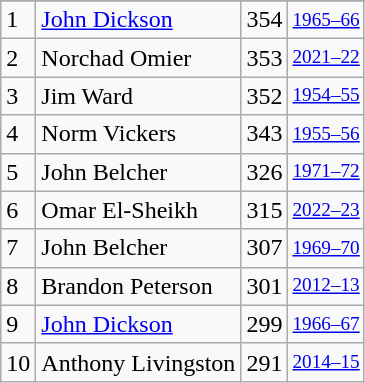<table class="wikitable">
<tr>
</tr>
<tr>
<td>1</td>
<td><a href='#'>John Dickson</a></td>
<td>354</td>
<td style="font-size:80%;"><a href='#'>1965–66</a></td>
</tr>
<tr>
<td>2</td>
<td>Norchad Omier</td>
<td>353</td>
<td style="font-size:80%;"><a href='#'>2021–22</a></td>
</tr>
<tr>
<td>3</td>
<td>Jim Ward</td>
<td>352</td>
<td style="font-size:80%;"><a href='#'>1954–55</a></td>
</tr>
<tr>
<td>4</td>
<td>Norm Vickers</td>
<td>343</td>
<td style="font-size:80%;"><a href='#'>1955–56</a></td>
</tr>
<tr>
<td>5</td>
<td>John Belcher</td>
<td>326</td>
<td style="font-size:80%;"><a href='#'>1971–72</a></td>
</tr>
<tr>
<td>6</td>
<td>Omar El-Sheikh</td>
<td>315</td>
<td style="font-size:80%;"><a href='#'>2022–23</a></td>
</tr>
<tr>
<td>7</td>
<td>John Belcher</td>
<td>307</td>
<td style="font-size:80%;"><a href='#'>1969–70</a></td>
</tr>
<tr>
<td>8</td>
<td>Brandon Peterson</td>
<td>301</td>
<td style="font-size:80%;"><a href='#'>2012–13</a></td>
</tr>
<tr>
<td>9</td>
<td><a href='#'>John Dickson</a></td>
<td>299</td>
<td style="font-size:80%;"><a href='#'>1966–67</a></td>
</tr>
<tr>
<td>10</td>
<td>Anthony Livingston</td>
<td>291</td>
<td style="font-size:80%;"><a href='#'>2014–15</a></td>
</tr>
</table>
